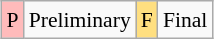<table class="wikitable" style="margin:0.5em auto; font-size:90%; line-height:1.25em; text-align:center;">
<tr>
<td style="background-color:#FFBBBB;">P</td>
<td>Preliminary</td>
<td style="background-color:#FFDF80;">F</td>
<td>Final</td>
</tr>
</table>
